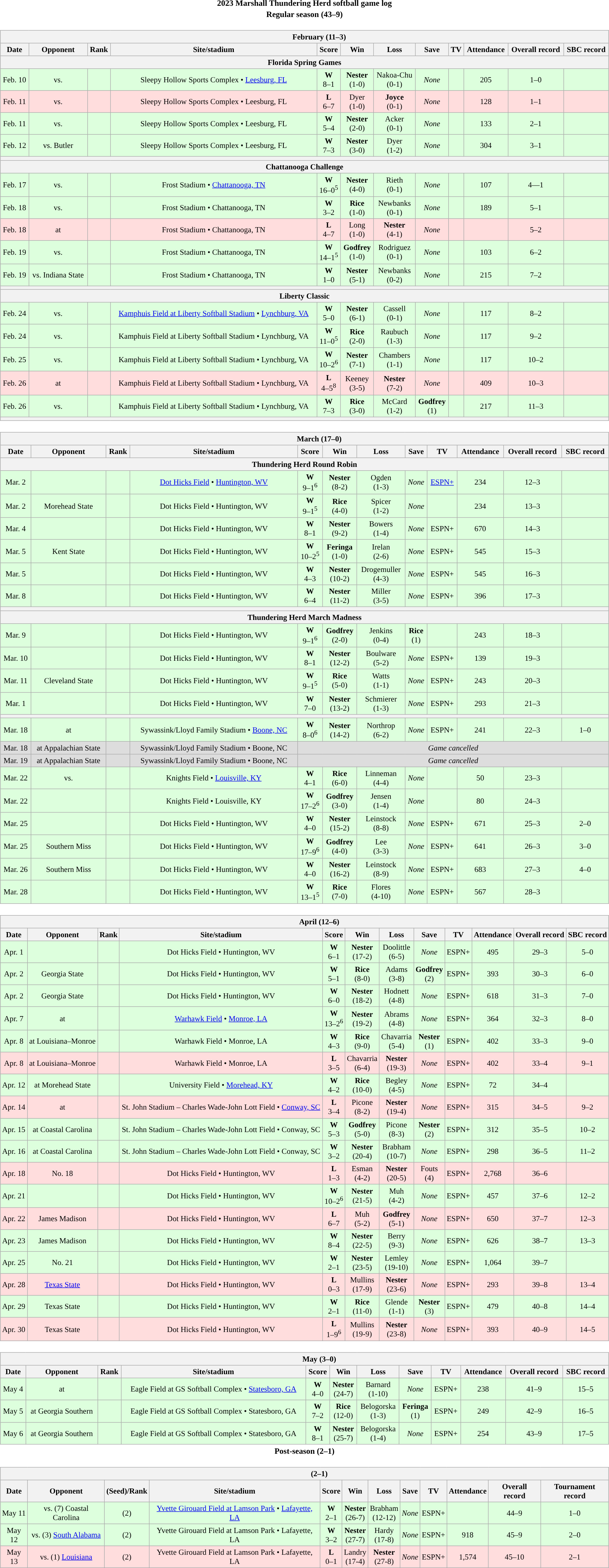<table class="toccolours" width=95% style="clear:both; margin:1.5em auto; text-align:center;">
<tr>
<th colspan=2>2023 Marshall Thundering Herd softball game log</th>
</tr>
<tr>
<th colspan=2>Regular season (43–9)</th>
</tr>
<tr valign="top">
<td><br><table class="wikitable collapsible" style="margin:auto; width:100%; text-align:center; font-size:95%">
<tr>
<th colspan=12 style="padding-left:4em;">February (11–3)</th>
</tr>
<tr>
<th>Date</th>
<th>Opponent</th>
<th>Rank</th>
<th>Site/stadium</th>
<th>Score</th>
<th>Win</th>
<th>Loss</th>
<th>Save</th>
<th>TV</th>
<th>Attendance</th>
<th>Overall record</th>
<th>SBC record</th>
</tr>
<tr>
<th colspan=12>Florida Spring Games</th>
</tr>
<tr align="center" bgcolor=#ddffdd>
<td>Feb. 10</td>
<td>vs. </td>
<td></td>
<td>Sleepy Hollow Sports Complex • <a href='#'>Leesburg, FL</a></td>
<td><strong>W</strong><br>8–1</td>
<td><strong>Nester</strong><br>(1-0)</td>
<td>Nakoa-Chu<br>(0-1)</td>
<td><em>None</em></td>
<td></td>
<td>205</td>
<td>1–0</td>
<td></td>
</tr>
<tr align="center" bgcolor=#ffdddd>
<td>Feb. 11</td>
<td>vs. </td>
<td></td>
<td>Sleepy Hollow Sports Complex • Leesburg, FL</td>
<td><strong>L</strong><br>6–7</td>
<td>Dyer<br>(1-0)</td>
<td><strong>Joyce</strong><br>(0-1)</td>
<td><em>None</em></td>
<td></td>
<td>128</td>
<td>1–1</td>
<td></td>
</tr>
<tr align="center" bgcolor=#ddffdd>
<td>Feb. 11</td>
<td>vs. </td>
<td></td>
<td>Sleepy Hollow Sports Complex • Leesburg, FL</td>
<td><strong>W</strong><br>5–4</td>
<td><strong>Nester</strong><br>(2-0)</td>
<td>Acker<br>(0-1)</td>
<td><em>None</em></td>
<td></td>
<td>133</td>
<td>2–1</td>
<td></td>
</tr>
<tr align="center" bgcolor=#ddffdd>
<td>Feb. 12</td>
<td>vs. Butler</td>
<td></td>
<td>Sleepy Hollow Sports Complex • Leesburg, FL</td>
<td><strong>W</strong><br>7–3</td>
<td><strong>Nester</strong><br>(3-0)</td>
<td>Dyer<br>(1-2)</td>
<td><em>None</em></td>
<td></td>
<td>304</td>
<td>3–1</td>
<td></td>
</tr>
<tr>
<th colspan=12></th>
</tr>
<tr>
<th colspan=12>Chattanooga Challenge</th>
</tr>
<tr align="center" bgcolor=#ddffdd>
<td>Feb. 17</td>
<td>vs. </td>
<td></td>
<td>Frost Stadium • <a href='#'>Chattanooga, TN</a></td>
<td><strong>W</strong><br>16–0<sup>5</sup></td>
<td><strong>Nester</strong><br>(4-0)</td>
<td>Rieth<br>(0-1)</td>
<td><em>None</em></td>
<td></td>
<td>107</td>
<td>4—1</td>
<td></td>
</tr>
<tr align="center" bgcolor=#ddffdd>
<td>Feb. 18</td>
<td>vs. </td>
<td></td>
<td>Frost Stadium • Chattanooga, TN</td>
<td><strong>W</strong><br>3–2</td>
<td><strong>Rice</strong><br>(1-0)</td>
<td>Newbanks<br>(0-1)</td>
<td><em>None</em></td>
<td></td>
<td>189</td>
<td>5–1</td>
<td></td>
</tr>
<tr align="center" bgcolor=#ffdddd>
<td>Feb. 18</td>
<td>at </td>
<td></td>
<td>Frost Stadium • Chattanooga, TN</td>
<td><strong>L</strong><br>4–7</td>
<td>Long<br>(1-0)</td>
<td><strong>Nester</strong><br>(4-1)</td>
<td><em>None</em></td>
<td></td>
<td></td>
<td>5–2</td>
<td></td>
</tr>
<tr align="center" bgcolor=#ddffdd>
<td>Feb. 19</td>
<td>vs. </td>
<td></td>
<td>Frost Stadium • Chattanooga, TN</td>
<td><strong>W</strong><br>14–1<sup>5</sup></td>
<td><strong>Godfrey</strong><br>(1-0)</td>
<td>Rodriguez<br>(0-1)</td>
<td><em>None</em></td>
<td></td>
<td>103</td>
<td>6–2</td>
<td></td>
</tr>
<tr align="center" bgcolor=#ddffdd>
<td>Feb. 19</td>
<td>vs. Indiana State</td>
<td></td>
<td>Frost Stadium • Chattanooga, TN</td>
<td><strong>W</strong><br>1–0</td>
<td><strong>Nester</strong><br>(5-1)</td>
<td>Newbanks<br>(0-2)</td>
<td><em>None</em></td>
<td></td>
<td>215</td>
<td>7–2</td>
<td></td>
</tr>
<tr>
<th colspan=12></th>
</tr>
<tr>
<th colspan=12>Liberty Classic</th>
</tr>
<tr align="center" bgcolor=#ddffdd>
<td>Feb. 24</td>
<td>vs. </td>
<td></td>
<td><a href='#'>Kamphuis Field at Liberty Softball Stadium</a> • <a href='#'>Lynchburg, VA</a></td>
<td><strong>W</strong><br>5–0</td>
<td><strong>Nester</strong><br>(6-1)</td>
<td>Cassell<br>(0-1)</td>
<td><em>None</em></td>
<td></td>
<td>117</td>
<td>8–2</td>
<td></td>
</tr>
<tr align="center" bgcolor=#ddffdd>
<td>Feb. 24</td>
<td>vs. </td>
<td></td>
<td>Kamphuis Field at Liberty Softball Stadium • Lynchburg, VA</td>
<td><strong>W</strong><br>11–0<sup>5</sup></td>
<td><strong>Rice</strong><br>(2-0)</td>
<td>Raubuch<br>(1-3)</td>
<td><em>None</em></td>
<td></td>
<td>117</td>
<td>9–2</td>
<td></td>
</tr>
<tr align="center" bgcolor=#ddffdd>
<td>Feb. 25</td>
<td>vs. </td>
<td></td>
<td>Kamphuis Field at Liberty Softball Stadium • Lynchburg, VA</td>
<td><strong>W</strong><br>10–2<sup>6</sup></td>
<td><strong>Nester</strong><br>(7-1)</td>
<td>Chambers<br>(1-1)</td>
<td><em>None</em></td>
<td></td>
<td>117</td>
<td>10–2</td>
<td></td>
</tr>
<tr align="center" bgcolor=#ffdddd>
<td>Feb. 26</td>
<td>at </td>
<td></td>
<td>Kamphuis Field at Liberty Softball Stadium • Lynchburg, VA</td>
<td><strong>L</strong><br>4–5<sup>8</sup></td>
<td>Keeney<br>(3-5)</td>
<td><strong>Nester</strong><br>(7-2)</td>
<td><em>None</em></td>
<td></td>
<td>409</td>
<td>10–3</td>
<td></td>
</tr>
<tr align="center" bgcolor=#ddffdd>
<td>Feb. 26</td>
<td>vs. </td>
<td></td>
<td>Kamphuis Field at Liberty Softball Stadium • Lynchburg, VA</td>
<td><strong>W</strong><br>7–3</td>
<td><strong>Rice</strong><br>(3-0)</td>
<td>McCard<br>(1-2)</td>
<td><strong>Godfrey</strong><br>(1)</td>
<td></td>
<td>217</td>
<td>11–3</td>
<td></td>
</tr>
<tr>
<th colspan=12></th>
</tr>
</table>
</td>
</tr>
<tr>
<td><br><table class="wikitable collapsible" style="margin:auto; width:100%; text-align:center; font-size:95%">
<tr>
<th colspan=12 style="padding-left:4em;">March (17–0)</th>
</tr>
<tr>
<th>Date</th>
<th>Opponent</th>
<th>Rank</th>
<th>Site/stadium</th>
<th>Score</th>
<th>Win</th>
<th>Loss</th>
<th>Save</th>
<th>TV</th>
<th>Attendance</th>
<th>Overall record</th>
<th>SBC record</th>
</tr>
<tr>
<th colspan=12>Thundering Herd Round Robin</th>
</tr>
<tr align="center" bgcolor=#ddffdd>
<td>Mar. 2</td>
<td></td>
<td></td>
<td><a href='#'>Dot Hicks Field</a> • <a href='#'>Huntington, WV</a></td>
<td><strong>W</strong><br>9–1<sup>6</sup></td>
<td><strong>Nester</strong><br>(8-2)</td>
<td>Ogden<br>(1-3)</td>
<td><em>None</em></td>
<td><a href='#'>ESPN+</a></td>
<td>234</td>
<td>12–3</td>
<td></td>
</tr>
<tr align="center" bgcolor=#ddffdd>
<td>Mar. 2</td>
<td>Morehead State</td>
<td></td>
<td>Dot Hicks Field • Huntington, WV</td>
<td><strong>W</strong><br>9–1<sup>5</sup></td>
<td><strong>Rice</strong><br>(4-0)</td>
<td>Spicer<br>(1-2)</td>
<td><em>None</em></td>
<td></td>
<td>234</td>
<td>13–3</td>
<td></td>
</tr>
<tr align="center" bgcolor=#ddffdd>
<td>Mar. 4</td>
<td></td>
<td></td>
<td>Dot Hicks Field • Huntington, WV</td>
<td><strong>W</strong><br>8–1</td>
<td><strong>Nester</strong><br>(9-2)</td>
<td>Bowers<br>(1-4)</td>
<td><em>None</em></td>
<td>ESPN+</td>
<td>670</td>
<td>14–3</td>
<td></td>
</tr>
<tr align="center" bgcolor=#ddffdd>
<td>Mar. 5</td>
<td>Kent State</td>
<td></td>
<td>Dot Hicks Field • Huntington, WV</td>
<td><strong>W</strong><br>10–2<sup>5</sup></td>
<td><strong>Feringa</strong><br>(1-0)</td>
<td>Irelan<br>(2-6)</td>
<td><em>None</em></td>
<td>ESPN+</td>
<td>545</td>
<td>15–3</td>
<td></td>
</tr>
<tr align="center" bgcolor=#ddffdd>
<td>Mar. 5</td>
<td></td>
<td></td>
<td>Dot Hicks Field • Huntington, WV</td>
<td><strong>W</strong><br>4–3</td>
<td><strong>Nester</strong><br>(10-2)</td>
<td>Drogemuller<br>(4-3)</td>
<td><em>None</em></td>
<td>ESPN+</td>
<td>545</td>
<td>16–3</td>
<td></td>
</tr>
<tr align="center" bgcolor=#ddffdd>
<td>Mar. 8</td>
<td></td>
<td></td>
<td>Dot Hicks Field • Huntington, WV</td>
<td><strong>W</strong><br>6–4</td>
<td><strong>Nester</strong><br>(11-2)</td>
<td>Miller<br>(3-5)</td>
<td><em>None</em></td>
<td>ESPN+</td>
<td>396</td>
<td>17–3</td>
<td></td>
</tr>
<tr>
<th colspan=12></th>
</tr>
<tr>
<th colspan=12>Thundering Herd March Madness</th>
</tr>
<tr align="center" bgcolor=#ddffdd>
<td>Mar. 9</td>
<td></td>
<td></td>
<td>Dot Hicks Field • Huntington, WV</td>
<td><strong>W</strong><br>9–1<sup>6</sup></td>
<td><strong>Godfrey</strong><br>(2-0)</td>
<td>Jenkins<br>(0-4)</td>
<td><strong>Rice</strong><br>(1)</td>
<td></td>
<td>243</td>
<td>18–3</td>
<td></td>
</tr>
<tr align="center" bgcolor=#ddffdd>
<td>Mar. 10</td>
<td></td>
<td></td>
<td>Dot Hicks Field • Huntington, WV</td>
<td><strong>W</strong><br>8–1</td>
<td><strong>Nester</strong><br>(12-2)</td>
<td>Boulware<br>(5-2)</td>
<td><em>None</em></td>
<td>ESPN+</td>
<td>139</td>
<td>19–3</td>
<td></td>
</tr>
<tr align="center" bgcolor=#ddffdd>
<td>Mar. 11</td>
<td>Cleveland State</td>
<td></td>
<td>Dot Hicks Field • Huntington, WV</td>
<td><strong>W</strong><br>9–1<sup>5</sup></td>
<td><strong>Rice</strong><br>(5-0)</td>
<td>Watts<br>(1-1)</td>
<td><em>None</em></td>
<td>ESPN+</td>
<td>243</td>
<td>20–3</td>
<td></td>
</tr>
<tr align="center" bgcolor=#ddffdd>
<td>Mar. 1</td>
<td></td>
<td></td>
<td>Dot Hicks Field • Huntington, WV</td>
<td><strong>W</strong><br>7–0</td>
<td><strong>Nester</strong><br>(13-2)</td>
<td>Schmierer<br>(1-3)</td>
<td><em>None</em></td>
<td>ESPN+</td>
<td>293</td>
<td>21–3</td>
<td></td>
</tr>
<tr>
<th colspan=12></th>
</tr>
<tr align="center" bgcolor=#ddffdd>
<td>Mar. 18</td>
<td>at </td>
<td></td>
<td>Sywassink/Lloyd Family Stadium • <a href='#'>Boone, NC</a></td>
<td><strong>W</strong><br>8–0<sup>6</sup></td>
<td><strong>Nester</strong><br>(14-2)</td>
<td>Northrop<br>(6-2)</td>
<td><em>None</em></td>
<td>ESPN+</td>
<td>241</td>
<td>22–3</td>
<td>1–0</td>
</tr>
<tr align="center" bgcolor=#dddddd>
<td>Mar. 18</td>
<td>at Appalachian State</td>
<td></td>
<td>Sywassink/Lloyd Family Stadium • Boone, NC</td>
<td colspan=9><em>Game cancelled</em></td>
</tr>
<tr align="center" bgcolor=#dddddd>
<td>Mar. 19</td>
<td>at Appalachian State</td>
<td></td>
<td>Sywassink/Lloyd Family Stadium • Boone, NC</td>
<td colspan=9><em>Game cancelled</em></td>
</tr>
<tr align="center" bgcolor=#ddffdd>
<td>Mar. 22</td>
<td>vs. </td>
<td></td>
<td>Knights Field • <a href='#'>Louisville, KY</a></td>
<td><strong>W</strong><br>4–1</td>
<td><strong>Rice</strong><br>(6-0)</td>
<td>Linneman<br>(4-4)</td>
<td><em>None</em></td>
<td></td>
<td>50</td>
<td>23–3</td>
<td></td>
</tr>
<tr align="center" bgcolor=#ddffdd>
<td>Mar. 22</td>
<td></td>
<td></td>
<td>Knights Field • Louisville, KY</td>
<td><strong>W</strong><br>17–2<sup>6</sup></td>
<td><strong>Godfrey</strong><br>(3-0)</td>
<td>Jensen<br>(1-4)</td>
<td><em>None</em></td>
<td></td>
<td>80</td>
<td>24–3</td>
<td></td>
</tr>
<tr align="center" bgcolor=#ddffdd>
<td>Mar. 25</td>
<td></td>
<td></td>
<td>Dot Hicks Field • Huntington, WV</td>
<td><strong>W</strong><br>4–0</td>
<td><strong>Nester</strong><br>(15-2)</td>
<td>Leinstock<br>(8-8)</td>
<td><em>None</em></td>
<td>ESPN+</td>
<td>671</td>
<td>25–3</td>
<td>2–0</td>
</tr>
<tr align="center" bgcolor=#ddffdd>
<td>Mar. 25</td>
<td>Southern Miss</td>
<td></td>
<td>Dot Hicks Field • Huntington, WV</td>
<td><strong>W</strong><br>17–9<sup>6</sup></td>
<td><strong>Godfrey</strong><br>(4-0)</td>
<td>Lee<br>(3-3)</td>
<td><em>None</em></td>
<td>ESPN+</td>
<td>641</td>
<td>26–3</td>
<td>3–0</td>
</tr>
<tr align="center" bgcolor=#ddffdd>
<td>Mar. 26</td>
<td>Southern Miss</td>
<td></td>
<td>Dot Hicks Field • Huntington, WV</td>
<td><strong>W</strong><br>4–0</td>
<td><strong>Nester</strong><br>(16-2)</td>
<td>Leinstock<br>(8-9)</td>
<td><em>None</em></td>
<td>ESPN+</td>
<td>683</td>
<td>27–3</td>
<td>4–0</td>
</tr>
<tr align="center" bgcolor=#ddffdd>
<td>Mar. 28</td>
<td></td>
<td></td>
<td>Dot Hicks Field • Huntington, WV</td>
<td><strong>W</strong><br>13–1<sup>5</sup></td>
<td><strong>Rice</strong><br>(7-0)</td>
<td>Flores<br>(4-10)</td>
<td><em>None</em></td>
<td>ESPN+</td>
<td>567</td>
<td>28–3</td>
<td></td>
</tr>
</table>
</td>
</tr>
<tr>
<td><br><table class="wikitable collapsible" style="margin:auto; width:100%; text-align:center; font-size:95%">
<tr>
<th colspan=12 style="padding-left:4em;">April (12–6)</th>
</tr>
<tr>
<th>Date</th>
<th>Opponent</th>
<th>Rank</th>
<th>Site/stadium</th>
<th>Score</th>
<th>Win</th>
<th>Loss</th>
<th>Save</th>
<th>TV</th>
<th>Attendance</th>
<th>Overall record</th>
<th>SBC record</th>
</tr>
<tr align="center" bgcolor=#ddffdd>
<td>Apr. 1</td>
<td></td>
<td></td>
<td>Dot Hicks Field • Huntington, WV</td>
<td><strong>W</strong><br>6–1</td>
<td><strong>Nester</strong><br>(17-2)</td>
<td>Doolittle<br>(6-5)</td>
<td><em>None</em></td>
<td>ESPN+</td>
<td>495</td>
<td>29–3</td>
<td>5–0</td>
</tr>
<tr align="center" bgcolor=#ddffdd>
<td>Apr. 2</td>
<td>Georgia State</td>
<td></td>
<td>Dot Hicks Field • Huntington, WV</td>
<td><strong>W</strong><br>5–1</td>
<td><strong>Rice</strong><br>(8-0)</td>
<td>Adams<br>(3-8)</td>
<td><strong>Godfrey</strong><br>(2)</td>
<td>ESPN+</td>
<td>393</td>
<td>30–3</td>
<td>6–0</td>
</tr>
<tr align="center" bgcolor=#ddffdd>
<td>Apr. 2</td>
<td>Georgia State</td>
<td></td>
<td>Dot Hicks Field • Huntington, WV</td>
<td><strong>W</strong><br>6–0</td>
<td><strong>Nester</strong><br>(18-2)</td>
<td>Hodnett<br>(4-8)</td>
<td><em>None</em></td>
<td>ESPN+</td>
<td>618</td>
<td>31–3</td>
<td>7–0</td>
</tr>
<tr align="center" bgcolor=#ddffdd>
<td>Apr. 7</td>
<td>at </td>
<td></td>
<td><a href='#'>Warhawk Field</a> • <a href='#'>Monroe, LA</a></td>
<td><strong>W</strong><br>13–2<sup>6</sup></td>
<td><strong>Nester</strong><br>(19-2)</td>
<td>Abrams<br>(4-8)</td>
<td><em>None</em></td>
<td>ESPN+</td>
<td>364</td>
<td>32–3</td>
<td>8–0</td>
</tr>
<tr align="center" bgcolor=#ddffdd>
<td>Apr. 8</td>
<td>at Louisiana–Monroe</td>
<td></td>
<td>Warhawk Field • Monroe, LA</td>
<td><strong>W</strong><br>4–3</td>
<td><strong>Rice</strong><br>(9-0)</td>
<td>Chavarria<br>(5-4)</td>
<td><strong>Nester</strong><br>(1)</td>
<td>ESPN+</td>
<td>402</td>
<td>33–3</td>
<td>9–0</td>
</tr>
<tr align="center" bgcolor=#ffdddd>
<td>Apr. 8</td>
<td>at Louisiana–Monroe</td>
<td></td>
<td>Warhawk Field • Monroe, LA</td>
<td><strong>L</strong><br>3–5</td>
<td>Chavarria<br>(6-4)</td>
<td><strong>Nester</strong><br>(19-3)</td>
<td><em>None</em></td>
<td>ESPN+</td>
<td>402</td>
<td>33–4</td>
<td>9–1</td>
</tr>
<tr align="center" bgcolor=#ddffdd>
<td>Apr. 12</td>
<td>at Morehead State</td>
<td></td>
<td>University Field • <a href='#'>Morehead, KY</a></td>
<td><strong>W</strong><br>4–2</td>
<td><strong>Rice</strong><br>(10-0)</td>
<td>Begley<br>(4-5)</td>
<td><em>None</em></td>
<td>ESPN+</td>
<td>72</td>
<td>34–4</td>
<td></td>
</tr>
<tr align="center" bgcolor=#ffdddd>
<td>Apr. 14</td>
<td>at </td>
<td></td>
<td>St. John Stadium – Charles Wade-John Lott Field • <a href='#'>Conway, SC</a></td>
<td><strong>L</strong><br>3–4</td>
<td>Picone<br>(8-2)</td>
<td><strong>Nester</strong><br>(19-4)</td>
<td><em>None</em></td>
<td>ESPN+</td>
<td>315</td>
<td>34–5</td>
<td>9–2</td>
</tr>
<tr align="center" bgcolor=#ddffdd>
<td>Apr. 15</td>
<td>at Coastal Carolina</td>
<td></td>
<td>St. John Stadium – Charles Wade-John Lott Field • Conway, SC</td>
<td><strong>W</strong><br>5–3</td>
<td><strong>Godfrey</strong><br>(5-0)</td>
<td>Picone<br>(8-3)</td>
<td><strong>Nester</strong><br>(2)</td>
<td>ESPN+</td>
<td>312</td>
<td>35–5</td>
<td>10–2</td>
</tr>
<tr align="center" bgcolor=#ddffdd>
<td>Apr. 16</td>
<td>at Coastal Carolina</td>
<td></td>
<td>St. John Stadium – Charles Wade-John Lott Field • Conway, SC</td>
<td><strong>W</strong><br>3–2</td>
<td><strong>Nester</strong><br>(20-4)</td>
<td>Brabham<br>(10-7)</td>
<td><em>None</em></td>
<td>ESPN+</td>
<td>298</td>
<td>36–5</td>
<td>11–2</td>
</tr>
<tr align="center" bgcolor=#ffdddd>
<td>Apr. 18</td>
<td>No. 18 </td>
<td></td>
<td>Dot Hicks Field • Huntington, WV</td>
<td><strong>L</strong><br>1–3</td>
<td>Esman<br>(4-2)</td>
<td><strong>Nester</strong><br>(20-5)</td>
<td>Fouts<br>(4)</td>
<td>ESPN+</td>
<td>2,768</td>
<td>36–6</td>
<td></td>
</tr>
<tr align="center" bgcolor=#ddffdd>
<td>Apr. 21</td>
<td></td>
<td></td>
<td>Dot Hicks Field • Huntington, WV</td>
<td><strong>W</strong><br>10–2<sup>6</sup></td>
<td><strong>Nester</strong><br>(21-5)</td>
<td>Muh<br>(4-2)</td>
<td><em>None</em></td>
<td>ESPN+</td>
<td>457</td>
<td>37–6</td>
<td>12–2</td>
</tr>
<tr align="center" bgcolor=#ffdddd>
<td>Apr. 22</td>
<td>James Madison</td>
<td></td>
<td>Dot Hicks Field • Huntington, WV</td>
<td><strong>L</strong><br>6–7</td>
<td>Muh<br>(5-2)</td>
<td><strong>Godfrey</strong><br>(5-1)</td>
<td><em>None</em></td>
<td>ESPN+</td>
<td>650</td>
<td>37–7</td>
<td>12–3</td>
</tr>
<tr align="center" bgcolor=#ddffdd>
<td>Apr. 23</td>
<td>James Madison</td>
<td></td>
<td>Dot Hicks Field • Huntington, WV</td>
<td><strong>W</strong><br>8–4</td>
<td><strong>Nester</strong><br>(22-5)</td>
<td>Berry<br>(9-3)</td>
<td><em>None</em></td>
<td>ESPN+</td>
<td>626</td>
<td>38–7</td>
<td>13–3</td>
</tr>
<tr align="center" bgcolor=#ddffdd>
<td>Apr. 25</td>
<td>No. 21 </td>
<td></td>
<td>Dot Hicks Field • Huntington, WV</td>
<td><strong>W</strong><br>2–1</td>
<td><strong>Nester</strong><br>(23-5)</td>
<td>Lemley<br>(19-10)</td>
<td><em>None</em></td>
<td>ESPN+</td>
<td>1,064</td>
<td>39–7</td>
<td></td>
</tr>
<tr align="center" bgcolor=#ffdddd>
<td>Apr. 28</td>
<td><a href='#'>Texas State</a></td>
<td></td>
<td>Dot Hicks Field • Huntington, WV</td>
<td><strong>L</strong><br>0–3</td>
<td>Mullins<br>(17-9)</td>
<td><strong>Nester</strong><br>(23-6)</td>
<td><em>None</em></td>
<td>ESPN+</td>
<td>293</td>
<td>39–8</td>
<td>13–4</td>
</tr>
<tr align="center" bgcolor=#ddffdd>
<td>Apr. 29</td>
<td>Texas State</td>
<td></td>
<td>Dot Hicks Field • Huntington, WV</td>
<td><strong>W</strong><br>2–1</td>
<td><strong>Rice</strong><br>(11-0)</td>
<td>Glende<br>(1-1)</td>
<td><strong>Nester</strong><br>(3)</td>
<td>ESPN+</td>
<td>479</td>
<td>40–8</td>
<td>14–4</td>
</tr>
<tr align="center" bgcolor=#ffdddd>
<td>Apr. 30</td>
<td>Texas State</td>
<td></td>
<td>Dot Hicks Field • Huntington, WV</td>
<td><strong>L</strong><br>1–9<sup>6</sup></td>
<td>Mullins<br>(19-9)</td>
<td><strong>Nester</strong><br>(23-8)</td>
<td><em>None</em></td>
<td>ESPN+</td>
<td>393</td>
<td>40–9</td>
<td>14–5</td>
</tr>
</table>
</td>
</tr>
<tr>
<td><br><table class="wikitable collapsible" style="margin:auto; width:100%; text-align:center; font-size:95%">
<tr>
<th colspan=12 style="padding-left:4em;">May (3–0)</th>
</tr>
<tr>
<th>Date</th>
<th>Opponent</th>
<th>Rank</th>
<th>Site/stadium</th>
<th>Score</th>
<th>Win</th>
<th>Loss</th>
<th>Save</th>
<th>TV</th>
<th>Attendance</th>
<th>Overall record</th>
<th>SBC record</th>
</tr>
<tr align="center" bgcolor=#ddffdd>
<td>May 4</td>
<td>at </td>
<td></td>
<td>Eagle Field at GS Softball Complex • <a href='#'>Statesboro, GA</a></td>
<td><strong>W</strong><br>4–0</td>
<td><strong>Nester</strong><br>(24-7)</td>
<td>Barnard<br>(1-10)</td>
<td><em>None</em></td>
<td>ESPN+</td>
<td>238</td>
<td>41–9</td>
<td>15–5</td>
</tr>
<tr align="center" bgcolor=#ddffdd>
<td>May 5</td>
<td>at Georgia Southern</td>
<td></td>
<td>Eagle Field at GS Softball Complex • Statesboro, GA</td>
<td><strong>W</strong><br>7–2</td>
<td><strong>Rice</strong><br>(12-0)</td>
<td>Belogorska<br>(1-3)</td>
<td><strong>Feringa</strong><br>(1)</td>
<td>ESPN+</td>
<td>249</td>
<td>42–9</td>
<td>16–5</td>
</tr>
<tr align="center" bgcolor=#ddffdd>
<td>May 6</td>
<td>at Georgia Southern</td>
<td></td>
<td>Eagle Field at GS Softball Complex • Statesboro, GA</td>
<td><strong>W</strong><br>8–1</td>
<td><strong>Nester</strong><br>(25-7)</td>
<td>Belogorska<br>(1-4)</td>
<td><em>None</em></td>
<td>ESPN+</td>
<td>254</td>
<td>43–9</td>
<td>17–5</td>
</tr>
</table>
</td>
</tr>
<tr>
<th colspan=2>Post-season (2–1)</th>
</tr>
<tr>
<td><br><table class="wikitable collapsible" style="margin:auto; width:100%; text-align:center; font-size:95%">
<tr>
<th colspan=12 style="padding-left:4em;"> (2–1)</th>
</tr>
<tr>
<th>Date</th>
<th>Opponent</th>
<th>(Seed)/Rank</th>
<th>Site/stadium</th>
<th>Score</th>
<th>Win</th>
<th>Loss</th>
<th>Save</th>
<th>TV</th>
<th>Attendance</th>
<th>Overall record</th>
<th>Tournament record</th>
</tr>
<tr align="center" bgcolor=#ddffdd>
<td>May 11</td>
<td>vs. (7) Coastal Carolina</td>
<td>(2)</td>
<td><a href='#'>Yvette Girouard Field at Lamson Park</a> • <a href='#'>Lafayette, LA</a></td>
<td><strong>W</strong><br>2–1</td>
<td><strong>Nester</strong><br>(26-7)</td>
<td>Brabham<br>(12-12)</td>
<td><em>None</em></td>
<td>ESPN+</td>
<td></td>
<td>44–9</td>
<td>1–0</td>
</tr>
<tr align="center" bgcolor=#ddffdd>
<td>May 12</td>
<td>vs. (3) <a href='#'>South Alabama</a></td>
<td>(2)</td>
<td>Yvette Girouard Field at Lamson Park • Lafayette, LA</td>
<td><strong>W</strong><br>3–2</td>
<td><strong>Nester</strong><br>(27-7)</td>
<td>Hardy<br>(17-8)</td>
<td><em>None</em></td>
<td>ESPN+</td>
<td>918</td>
<td>45–9</td>
<td>2–0</td>
</tr>
<tr align="center" bgcolor=#ffdddd>
<td>May 13</td>
<td>vs. (1) <a href='#'>Louisiana</a></td>
<td>(2)</td>
<td>Yvette Girouard Field at Lamson Park • Lafayette, LA</td>
<td><strong>L</strong><br>0–1</td>
<td>Landry<br>(17-4)</td>
<td><strong>Nester</strong><br>(27-8)</td>
<td><em>None</em></td>
<td>ESPN+</td>
<td>1,574</td>
<td>45–10</td>
<td>2–1</td>
</tr>
</table>
</td>
</tr>
</table>
